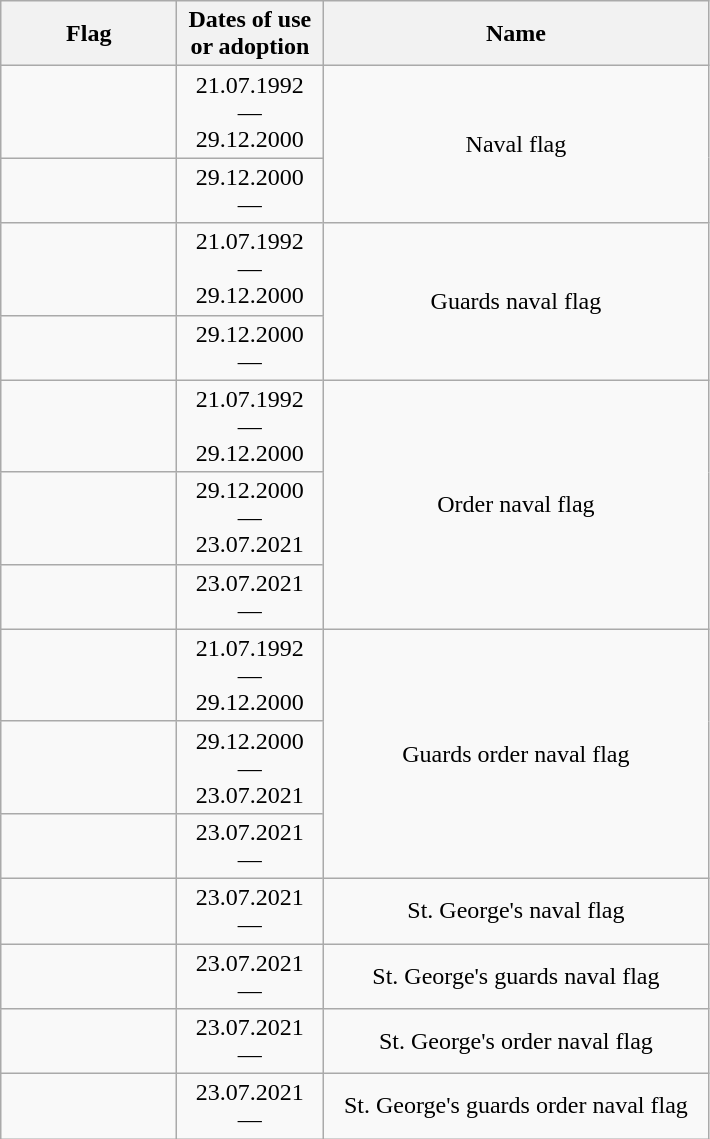<table class="wikitable">
<tr>
<th width="110">Flag</th>
<th width="90">Dates of use or adoption</th>
<th width="250">Name</th>
</tr>
<tr style="text-align:center;">
<td></td>
<td>21.07.1992 — 29.12.2000</td>
<td rowspan=2>Naval flag</td>
</tr>
<tr style="text-align:center;">
<td></td>
<td>29.12.2000 —</td>
</tr>
<tr style="text-align:center;">
<td></td>
<td>21.07.1992 — 29.12.2000</td>
<td rowspan=2>Guards naval flag</td>
</tr>
<tr style="text-align:center;">
<td></td>
<td>29.12.2000 —</td>
</tr>
<tr style="text-align:center;">
<td></td>
<td>21.07.1992 — 29.12.2000</td>
<td rowspan=3>Order naval flag</td>
</tr>
<tr style="text-align:center;">
<td></td>
<td>29.12.2000 — 23.07.2021</td>
</tr>
<tr style="text-align:center;">
<td></td>
<td>23.07.2021 —</td>
</tr>
<tr style="text-align:center;">
<td></td>
<td>21.07.1992 — 29.12.2000</td>
<td rowspan=3>Guards order naval flag</td>
</tr>
<tr style="text-align:center;">
<td></td>
<td>29.12.2000 — 23.07.2021</td>
</tr>
<tr style="text-align:center;">
<td></td>
<td>23.07.2021 —</td>
</tr>
<tr style="text-align:center;">
<td></td>
<td>23.07.2021 —</td>
<td>St. George's naval flag</td>
</tr>
<tr style="text-align:center;">
<td></td>
<td>23.07.2021 —</td>
<td>St. George's guards naval flag</td>
</tr>
<tr style="text-align:center;">
<td></td>
<td>23.07.2021 —</td>
<td>St. George's order naval flag</td>
</tr>
<tr style="text-align:center;">
<td></td>
<td>23.07.2021 —</td>
<td>St. George's guards order naval flag</td>
</tr>
</table>
